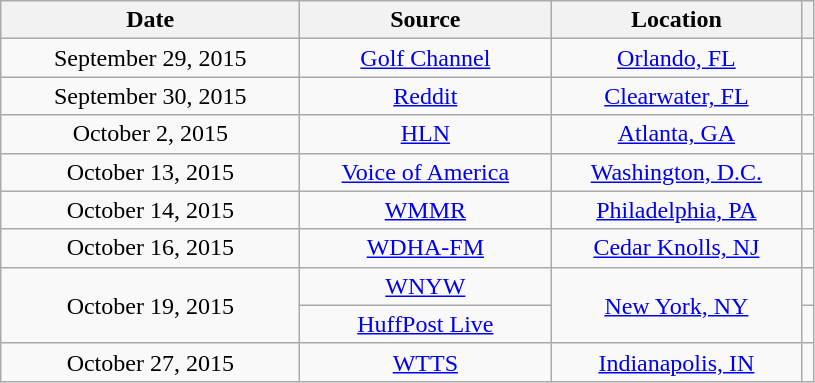<table class="wikitable" style="text-align:center;">
<tr>
<th scope="col" style="width:12em;">Date</th>
<th scope="col" style="width:10em;">Source</th>
<th scope="col" style="width:10em;">Location</th>
<th scope="col"></th>
</tr>
<tr>
<td>September 29, 2015</td>
<td><a href='#'>Golf Channel</a></td>
<td><a href='#'>Orlando, FL</a></td>
<td></td>
</tr>
<tr>
<td>September 30, 2015</td>
<td><a href='#'>Reddit</a></td>
<td><a href='#'>Clearwater, FL</a></td>
<td></td>
</tr>
<tr>
<td>October 2, 2015</td>
<td><a href='#'>HLN</a></td>
<td><a href='#'>Atlanta, GA</a></td>
<td></td>
</tr>
<tr>
<td>October 13, 2015</td>
<td><a href='#'>Voice of America</a></td>
<td><a href='#'>Washington, D.C.</a></td>
<td></td>
</tr>
<tr>
<td>October 14, 2015</td>
<td><a href='#'>WMMR</a></td>
<td><a href='#'>Philadelphia, PA</a></td>
<td></td>
</tr>
<tr>
<td>October 16, 2015</td>
<td><a href='#'>WDHA-FM</a></td>
<td><a href='#'>Cedar Knolls, NJ</a></td>
<td></td>
</tr>
<tr>
<td rowspan="2">October 19, 2015</td>
<td><a href='#'>WNYW</a></td>
<td rowspan="2"><a href='#'>New York, NY</a></td>
<td></td>
</tr>
<tr>
<td><a href='#'>HuffPost Live</a></td>
<td></td>
</tr>
<tr>
<td>October 27, 2015</td>
<td><a href='#'>WTTS</a></td>
<td><a href='#'>Indianapolis, IN</a></td>
<td></td>
</tr>
</table>
